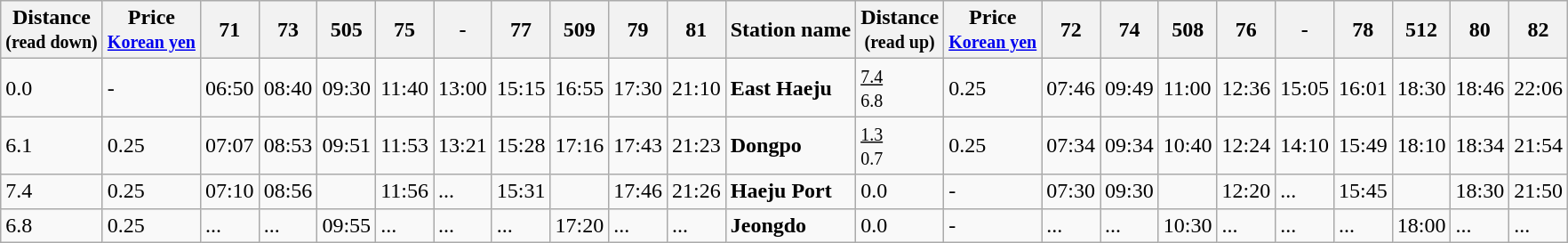<table class="wikitable">
<tr>
<th>Distance<br><small>(read down)</small></th>
<th>Price<br><small><a href='#'>Korean yen</a></small></th>
<th><strong>71</strong></th>
<th><strong>73</strong></th>
<th><strong>505</strong></th>
<th><strong>75</strong></th>
<th><strong>-</strong></th>
<th><strong>77</strong></th>
<th><strong>509</strong></th>
<th><strong>79</strong></th>
<th><strong>81</strong></th>
<th>Station name</th>
<th>Distance<br><small>(read up)</small></th>
<th>Price<br><small><a href='#'>Korean yen</a></small></th>
<th><strong>72</strong></th>
<th><strong>74</strong></th>
<th><strong>508</strong></th>
<th><strong>76</strong></th>
<th><strong>-</strong></th>
<th><strong>78</strong></th>
<th><strong>512</strong></th>
<th><strong>80</strong></th>
<th><strong>82</strong></th>
</tr>
<tr>
<td>0.0</td>
<td>-</td>
<td>06:50</td>
<td>08:40</td>
<td>09:30</td>
<td>11:40</td>
<td>13:00</td>
<td>15:15</td>
<td>16:55</td>
<td>17:30</td>
<td>21:10</td>
<td><strong>East Haeju</strong></td>
<td><small><u>7.4</u><br>6.8</small></td>
<td>0.25</td>
<td>07:46</td>
<td>09:49</td>
<td>11:00</td>
<td>12:36</td>
<td>15:05</td>
<td>16:01</td>
<td>18:30</td>
<td>18:46</td>
<td>22:06</td>
</tr>
<tr>
<td>6.1</td>
<td>0.25</td>
<td>07:07</td>
<td>08:53</td>
<td>09:51</td>
<td>11:53</td>
<td>13:21</td>
<td>15:28</td>
<td>17:16</td>
<td>17:43</td>
<td>21:23</td>
<td><strong>Dongpo</strong></td>
<td><small><u>1.3</u><br>0.7</small></td>
<td>0.25</td>
<td>07:34</td>
<td>09:34</td>
<td>10:40</td>
<td>12:24</td>
<td>14:10</td>
<td>15:49</td>
<td>18:10</td>
<td>18:34</td>
<td>21:54</td>
</tr>
<tr>
<td>7.4</td>
<td>0.25</td>
<td>07:10</td>
<td>08:56</td>
<td></td>
<td>11:56</td>
<td>...</td>
<td>15:31</td>
<td></td>
<td>17:46</td>
<td>21:26</td>
<td><strong>Haeju Port</strong></td>
<td>0.0</td>
<td>-</td>
<td>07:30</td>
<td>09:30</td>
<td></td>
<td>12:20</td>
<td>...</td>
<td>15:45</td>
<td></td>
<td>18:30</td>
<td>21:50</td>
</tr>
<tr>
<td>6.8</td>
<td>0.25</td>
<td>...</td>
<td>...</td>
<td>09:55</td>
<td>...</td>
<td>...</td>
<td>...</td>
<td>17:20</td>
<td>...</td>
<td>...</td>
<td><strong>Jeongdo</strong></td>
<td>0.0</td>
<td>-</td>
<td>...</td>
<td>...</td>
<td>10:30</td>
<td>...</td>
<td>...</td>
<td>...</td>
<td>18:00</td>
<td>...</td>
<td>...</td>
</tr>
</table>
